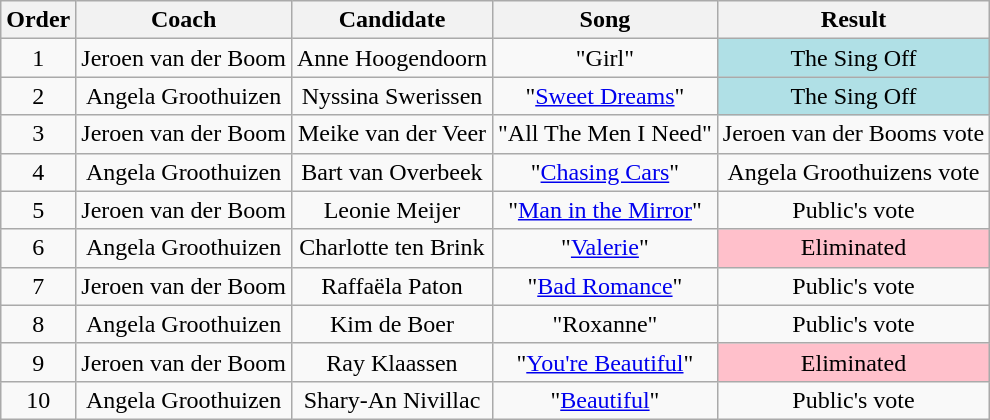<table class="wikitable" style="text-align: center; width: auto;">
<tr>
<th>Order</th>
<th>Coach</th>
<th>Candidate</th>
<th>Song</th>
<th>Result</th>
</tr>
<tr>
<td>1</td>
<td>Jeroen van der Boom</td>
<td>Anne Hoogendoorn</td>
<td>"Girl"</td>
<td style="background:#B0E0E6;">The Sing Off</td>
</tr>
<tr>
<td>2</td>
<td>Angela Groothuizen</td>
<td>Nyssina Swerissen</td>
<td>"<a href='#'>Sweet Dreams</a>"</td>
<td style="background:#B0E0E6;">The Sing Off</td>
</tr>
<tr>
<td>3</td>
<td>Jeroen van der Boom</td>
<td>Meike van der Veer</td>
<td>"All The Men I Need"</td>
<td>Jeroen van der Booms vote</td>
</tr>
<tr>
<td>4</td>
<td>Angela Groothuizen</td>
<td>Bart van Overbeek</td>
<td>"<a href='#'>Chasing Cars</a>"</td>
<td>Angela Groothuizens vote</td>
</tr>
<tr>
<td>5</td>
<td>Jeroen van der Boom</td>
<td>Leonie Meijer</td>
<td>"<a href='#'>Man in the Mirror</a>"</td>
<td>Public's vote</td>
</tr>
<tr>
<td>6</td>
<td>Angela Groothuizen</td>
<td>Charlotte ten Brink</td>
<td>"<a href='#'>Valerie</a>"</td>
<td style="background:pink;">Eliminated</td>
</tr>
<tr>
<td>7</td>
<td>Jeroen van der Boom</td>
<td>Raffaëla Paton</td>
<td>"<a href='#'>Bad Romance</a>"</td>
<td>Public's vote</td>
</tr>
<tr>
<td>8</td>
<td>Angela Groothuizen</td>
<td>Kim de Boer</td>
<td>"Roxanne"</td>
<td>Public's vote</td>
</tr>
<tr>
<td>9</td>
<td>Jeroen van der Boom</td>
<td>Ray Klaassen</td>
<td>"<a href='#'>You're Beautiful</a>"</td>
<td style="background:pink;">Eliminated</td>
</tr>
<tr>
<td>10</td>
<td>Angela Groothuizen</td>
<td>Shary-An Nivillac</td>
<td>"<a href='#'>Beautiful</a>"</td>
<td>Public's vote</td>
</tr>
</table>
